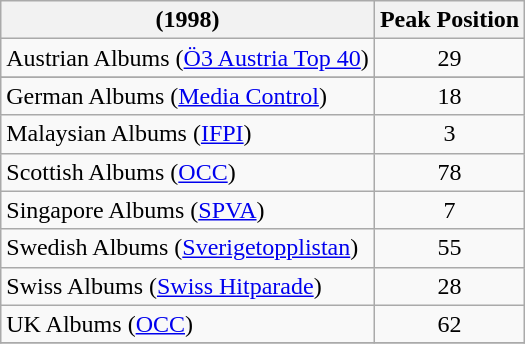<table class="wikitable">
<tr>
<th>(1998)</th>
<th>Peak Position</th>
</tr>
<tr>
<td align="left">Austrian Albums (<a href='#'>Ö3 Austria Top 40</a>)</td>
<td align="center">29</td>
</tr>
<tr>
</tr>
<tr>
<td align="left">German Albums (<a href='#'>Media Control</a>)</td>
<td align="center">18</td>
</tr>
<tr>
<td align="left">Malaysian Albums (<a href='#'>IFPI</a>)</td>
<td align="center">3</td>
</tr>
<tr>
<td align="left">Scottish Albums (<a href='#'>OCC</a>)</td>
<td align="center">78</td>
</tr>
<tr>
<td align="left">Singapore Albums (<a href='#'>SPVA</a>)</td>
<td align="center">7</td>
</tr>
<tr>
<td align="left">Swedish Albums (<a href='#'>Sverigetopplistan</a>)</td>
<td align="center">55</td>
</tr>
<tr>
<td align="left">Swiss Albums (<a href='#'>Swiss Hitparade</a>)</td>
<td align="center">28</td>
</tr>
<tr>
<td align="left">UK Albums (<a href='#'>OCC</a>)</td>
<td align="center">62</td>
</tr>
<tr>
</tr>
</table>
